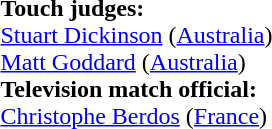<table width=100% style="font-size: 100%">
<tr>
<td><br><strong>Touch judges:</strong>
<br><a href='#'>Stuart Dickinson</a> (<a href='#'>Australia</a>)
<br><a href='#'>Matt Goddard</a> (<a href='#'>Australia</a>)
<br><strong>Television match official:</strong>
<br><a href='#'>Christophe Berdos</a> (<a href='#'>France</a>)</td>
</tr>
</table>
